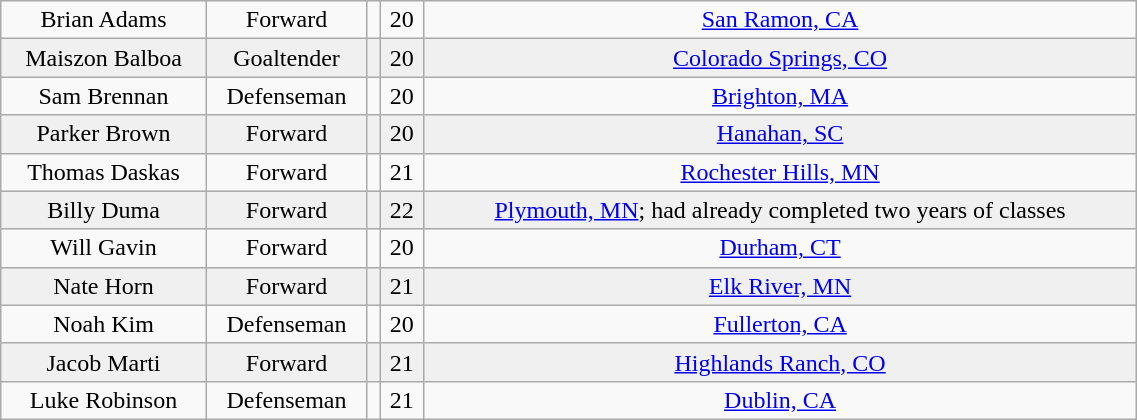<table class="wikitable" width="60%">
<tr align="center" bgcolor="">
<td>Brian Adams</td>
<td>Forward</td>
<td></td>
<td>20</td>
<td><a href='#'>San Ramon, CA</a></td>
</tr>
<tr align="center" bgcolor="f0f0f0">
<td>Maiszon Balboa</td>
<td>Goaltender</td>
<td></td>
<td>20</td>
<td><a href='#'>Colorado Springs, CO</a></td>
</tr>
<tr align="center" bgcolor="">
<td>Sam Brennan</td>
<td>Defenseman</td>
<td></td>
<td>20</td>
<td><a href='#'>Brighton, MA</a></td>
</tr>
<tr align="center" bgcolor="f0f0f0">
<td>Parker Brown</td>
<td>Forward</td>
<td></td>
<td>20</td>
<td><a href='#'>Hanahan, SC</a></td>
</tr>
<tr align="center" bgcolor="">
<td>Thomas Daskas</td>
<td>Forward</td>
<td></td>
<td>21</td>
<td><a href='#'>Rochester Hills, MN</a></td>
</tr>
<tr align="center" bgcolor="f0f0f0">
<td>Billy Duma</td>
<td>Forward</td>
<td></td>
<td>22</td>
<td><a href='#'>Plymouth, MN</a>; had already completed two years of classes</td>
</tr>
<tr align="center" bgcolor="">
<td>Will Gavin</td>
<td>Forward</td>
<td></td>
<td>20</td>
<td><a href='#'>Durham, CT</a></td>
</tr>
<tr align="center" bgcolor="f0f0f0">
<td>Nate Horn</td>
<td>Forward</td>
<td></td>
<td>21</td>
<td><a href='#'>Elk River, MN</a></td>
</tr>
<tr align="center" bgcolor="">
<td>Noah Kim</td>
<td>Defenseman</td>
<td></td>
<td>20</td>
<td><a href='#'>Fullerton, CA</a></td>
</tr>
<tr align="center" bgcolor="f0f0f0">
<td>Jacob Marti</td>
<td>Forward</td>
<td></td>
<td>21</td>
<td><a href='#'>Highlands Ranch, CO</a></td>
</tr>
<tr align="center" bgcolor="">
<td>Luke Robinson</td>
<td>Defenseman</td>
<td></td>
<td>21</td>
<td><a href='#'>Dublin, CA</a></td>
</tr>
</table>
